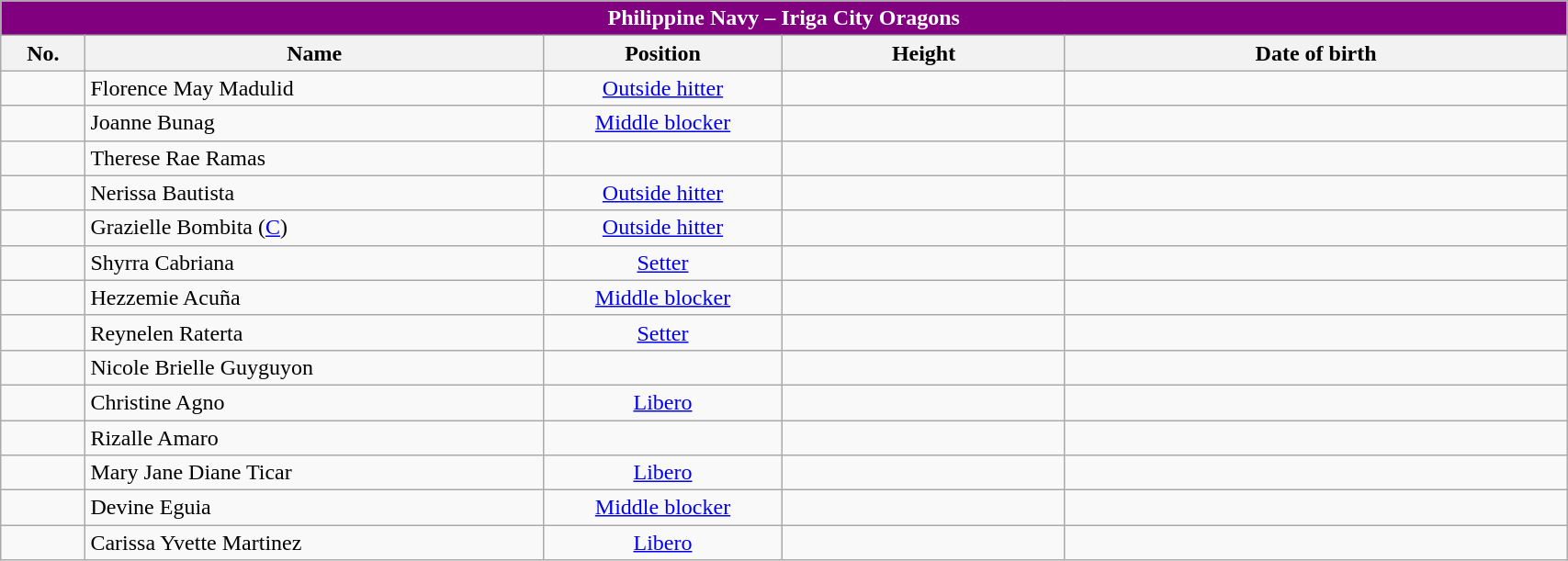<table class="wikitable sortable" style="font-size:100%; text-align:center; width:90%;">
<tr>
<th colspan="5" style= "background:#800080; color:#FFFFFF; text-align: center"><strong>Philippine Navy – Iriga City Oragons</strong></th>
</tr>
<tr>
<th style="width:1em;">No.</th>
<th style="width:10em;">Name</th>
<th style="width:5em;">Position</th>
<th style="width:6em;">Height</th>
<th style="width:11em;">Date of birth</th>
</tr>
<tr>
<td></td>
<td align=left> Florence May Madulid</td>
<td><a href='#'>Outside hitter</a></td>
<td></td>
<td align=right></td>
</tr>
<tr>
<td></td>
<td align=left> Joanne Bunag</td>
<td><a href='#'>Middle blocker</a></td>
<td></td>
<td align=right></td>
</tr>
<tr>
<td></td>
<td align=left> Therese Rae Ramas</td>
<td></td>
<td></td>
<td align=right></td>
</tr>
<tr>
<td></td>
<td align=left> Nerissa Bautista</td>
<td><a href='#'>Outside hitter</a></td>
<td></td>
<td align=right></td>
</tr>
<tr>
<td></td>
<td align=left> Grazielle Bombita (<a href='#'>C</a>)</td>
<td><a href='#'>Outside hitter</a></td>
<td></td>
<td align=right></td>
</tr>
<tr>
<td></td>
<td align=left> Shyrra Cabriana</td>
<td><a href='#'>Setter</a></td>
<td></td>
<td align=right></td>
</tr>
<tr>
<td></td>
<td align=left> Hezzemie Acuña</td>
<td><a href='#'>Middle blocker</a></td>
<td></td>
<td align=right></td>
</tr>
<tr>
<td></td>
<td align=left> Reynelen Raterta</td>
<td><a href='#'>Setter</a></td>
<td></td>
<td align=right></td>
</tr>
<tr>
<td></td>
<td align=left> Nicole Brielle Guyguyon</td>
<td></td>
<td></td>
<td></td>
</tr>
<tr>
<td></td>
<td align=left> Christine Agno</td>
<td><a href='#'>Libero</a></td>
<td></td>
<td align=right></td>
</tr>
<tr>
<td></td>
<td align=left> Rizalle Amaro</td>
<td></td>
<td></td>
<td></td>
</tr>
<tr>
<td></td>
<td align=left> Mary Jane Diane Ticar</td>
<td><a href='#'>Libero</a></td>
<td></td>
<td align=right></td>
</tr>
<tr>
<td></td>
<td align=left> Devine Eguia</td>
<td><a href='#'>Middle blocker</a></td>
<td></td>
<td align=right></td>
</tr>
<tr>
<td></td>
<td align=left> Carissa Yvette Martinez</td>
<td><a href='#'>Libero</a></td>
<td></td>
<td align=right></td>
</tr>
</table>
